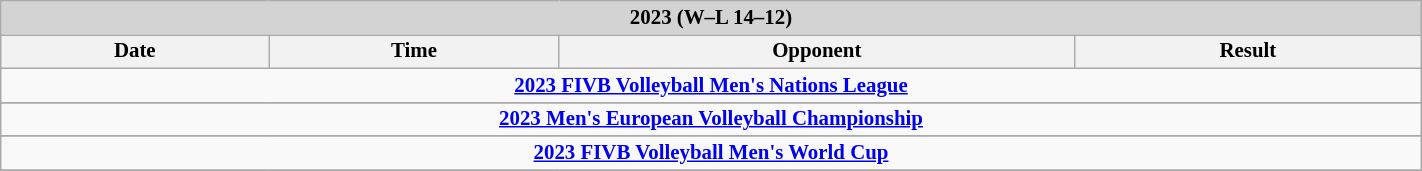<table class="wikitable collapsible collapsed" style="font-size:87%; width:75%;">
<tr>
<td style="text-align: center;" colspan=12 bgcolor="lightgrey"><strong>2023 (W–L 14–12)</strong></td>
</tr>
<tr>
<th>Date</th>
<th>Time</th>
<th colspan=3>Opponent</th>
<th colspan=7>Result</th>
</tr>
<tr>
<td style="text-align: center;" colspan=12><strong><a href='#'>2023 FIVB Volleyball Men's Nations League</a></strong></td>
</tr>
<tr>
</tr>
<tr bgcolor=#ffcccc>
</tr>
<tr bgcolor=#CCFFCC>
</tr>
<tr bgcolor=#ffcccc>
</tr>
<tr bgcolor=#CCFFCC>
</tr>
<tr bgcolor=#ffcccc>
</tr>
<tr bgcolor=#CCFFCC>
</tr>
<tr bgcolor=#ffcccc>
</tr>
<tr bgcolor=#CCFFCC>
</tr>
<tr bgcolor=#ffcccc>
</tr>
<tr bgcolor=#CCFFCC>
</tr>
<tr bgcolor=#ffcccc>
</tr>
<tr bgcolor=#CCFFCC>
</tr>
<tr>
<td style="text-align: center;" colspan=12><strong><a href='#'>2023 Men's European Volleyball Championship</a></strong></td>
</tr>
<tr>
</tr>
<tr bgcolor=#CCFFCC>
</tr>
<tr bgcolor=#CCFFCC>
</tr>
<tr bgcolor=#ffcccc>
</tr>
<tr bgcolor=#CCFFCC>
</tr>
<tr bgcolor=#CCFFCC>
</tr>
<tr bgcolor=#CCFFCC>
</tr>
<tr bgcolor=#ffcccc>
</tr>
<tr>
<td style="text-align: center;" colspan=12><strong><a href='#'>2023 FIVB Volleyball Men's World Cup</a></strong></td>
</tr>
<tr>
</tr>
<tr bgcolor=#ffcccc>
</tr>
<tr bgcolor=#CCFFCC>
</tr>
<tr bgcolor=#CCFFCC>
</tr>
<tr bgcolor=#CCFFCC>
</tr>
<tr bgcolor=#ffcccc>
</tr>
<tr bgcolor=#ffcccc>
</tr>
<tr bgcolor=#ffcccc>
</tr>
</table>
